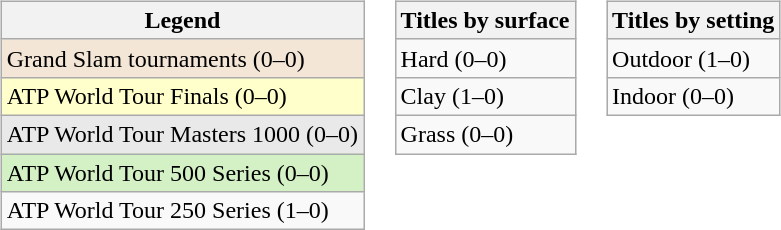<table>
<tr valign=top>
<td><br><table class=wikitable>
<tr>
<th>Legend</th>
</tr>
<tr style=background:#f3e6d7>
<td>Grand Slam tournaments (0–0)</td>
</tr>
<tr style=background:#ffffcc>
<td>ATP World Tour Finals (0–0)</td>
</tr>
<tr style=background:#e9e9e9>
<td>ATP World Tour Masters 1000 (0–0)</td>
</tr>
<tr style=background:#d4f1c5>
<td>ATP World Tour 500 Series (0–0)</td>
</tr>
<tr>
<td>ATP World Tour 250 Series (1–0)</td>
</tr>
</table>
</td>
<td><br><table class=wikitable>
<tr>
<th>Titles by surface</th>
</tr>
<tr>
<td>Hard (0–0)</td>
</tr>
<tr>
<td>Clay (1–0)</td>
</tr>
<tr>
<td>Grass (0–0)</td>
</tr>
</table>
</td>
<td><br><table class=wikitable>
<tr>
<th>Titles by setting</th>
</tr>
<tr>
<td>Outdoor (1–0)</td>
</tr>
<tr>
<td>Indoor (0–0)</td>
</tr>
</table>
</td>
</tr>
</table>
